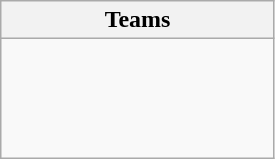<table class="wikitable">
<tr>
<th width=175px>Teams</th>
</tr>
<tr>
<td><br><br>
<br>
<br>
</td>
</tr>
</table>
